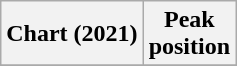<table class="wikitable plainrowheaders" style="text-align:center;">
<tr>
<th>Chart (2021)</th>
<th>Peak<br>position</th>
</tr>
<tr>
</tr>
</table>
